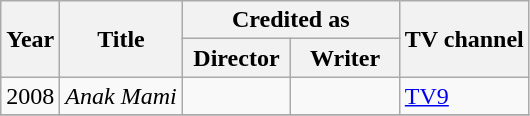<table class="wikitable">
<tr>
<th rowspan="2">Year</th>
<th rowspan="2">Title</th>
<th colspan="2">Credited as</th>
<th rowspan="2">TV channel</th>
</tr>
<tr>
<th width="65">Director</th>
<th width="65">Writer</th>
</tr>
<tr>
<td>2008</td>
<td><em>Anak Mami</em></td>
<td></td>
<td></td>
<td><a href='#'>TV9</a></td>
</tr>
<tr>
</tr>
</table>
